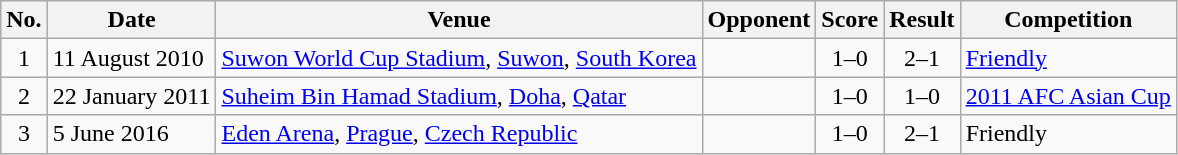<table class="wikitable sortable">
<tr>
<th>No.</th>
<th>Date</th>
<th>Venue</th>
<th>Opponent</th>
<th>Score</th>
<th>Result</th>
<th>Competition</th>
</tr>
<tr>
<td align="center">1</td>
<td>11 August 2010</td>
<td><a href='#'>Suwon World Cup Stadium</a>, <a href='#'>Suwon</a>, <a href='#'>South Korea</a></td>
<td></td>
<td align=center>1–0</td>
<td align=center>2–1</td>
<td><a href='#'>Friendly</a></td>
</tr>
<tr>
<td align="center">2</td>
<td>22 January 2011</td>
<td><a href='#'>Suheim Bin Hamad Stadium</a>, <a href='#'>Doha</a>, <a href='#'>Qatar</a></td>
<td></td>
<td align=center>1–0</td>
<td align=center>1–0 </td>
<td><a href='#'>2011 AFC Asian Cup</a></td>
</tr>
<tr>
<td align="center">3</td>
<td>5 June 2016</td>
<td><a href='#'>Eden Arena</a>, <a href='#'>Prague</a>, <a href='#'>Czech Republic</a></td>
<td></td>
<td align=center>1–0</td>
<td align=center>2–1</td>
<td>Friendly</td>
</tr>
</table>
